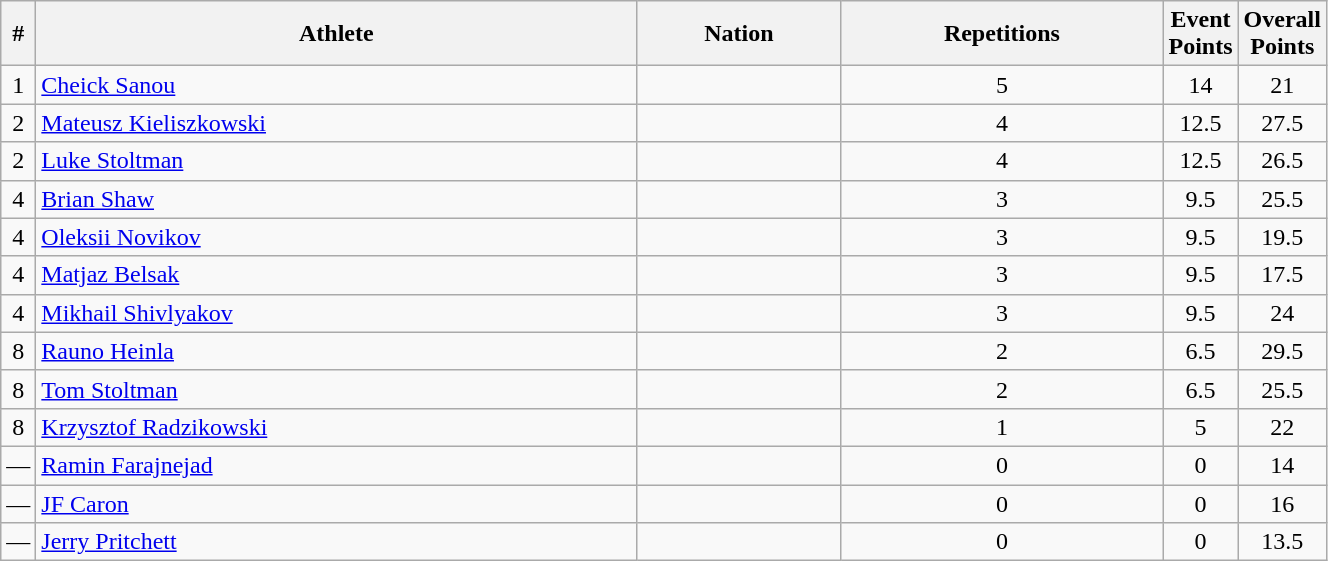<table class="wikitable sortable" style="text-align:center;width: 70%;">
<tr>
<th scope="col" style="width: 10px;">#</th>
<th scope="col">Athlete</th>
<th scope="col">Nation</th>
<th scope="col">Repetitions</th>
<th scope="col" style="width: 10px;">Event Points</th>
<th scope="col" style="width: 10px;">Overall Points</th>
</tr>
<tr>
<td>1</td>
<td align=left><a href='#'>Cheick Sanou</a></td>
<td align=left></td>
<td>5</td>
<td>14</td>
<td>21</td>
</tr>
<tr>
<td>2</td>
<td align=left><a href='#'>Mateusz Kieliszkowski</a></td>
<td align=left></td>
<td>4</td>
<td>12.5</td>
<td>27.5</td>
</tr>
<tr>
<td>2</td>
<td align=left><a href='#'>Luke Stoltman</a></td>
<td align=left></td>
<td>4</td>
<td>12.5</td>
<td>26.5</td>
</tr>
<tr>
<td>4</td>
<td align=left><a href='#'>Brian Shaw</a></td>
<td align=left></td>
<td>3</td>
<td>9.5</td>
<td>25.5</td>
</tr>
<tr>
<td>4</td>
<td align=left><a href='#'>Oleksii Novikov</a></td>
<td align=left></td>
<td>3</td>
<td>9.5</td>
<td>19.5</td>
</tr>
<tr>
<td>4</td>
<td align=left><a href='#'>Matjaz Belsak</a></td>
<td align=left></td>
<td>3</td>
<td>9.5</td>
<td>17.5</td>
</tr>
<tr>
<td>4</td>
<td align=left><a href='#'>Mikhail Shivlyakov</a></td>
<td align=left></td>
<td>3</td>
<td>9.5</td>
<td>24</td>
</tr>
<tr>
<td>8</td>
<td align=left><a href='#'>Rauno Heinla</a></td>
<td align=left></td>
<td>2</td>
<td>6.5</td>
<td>29.5</td>
</tr>
<tr>
<td>8</td>
<td align=left><a href='#'>Tom Stoltman</a></td>
<td align=left></td>
<td>2</td>
<td>6.5</td>
<td>25.5</td>
</tr>
<tr>
<td>8</td>
<td align=left><a href='#'>Krzysztof Radzikowski</a></td>
<td align=left></td>
<td>1</td>
<td>5</td>
<td>22</td>
</tr>
<tr>
<td>—</td>
<td align=left><a href='#'>Ramin Farajnejad</a></td>
<td align=left></td>
<td>0</td>
<td>0</td>
<td>14</td>
</tr>
<tr>
<td>—</td>
<td align=left><a href='#'>JF Caron</a></td>
<td align=left></td>
<td>0</td>
<td>0</td>
<td>16</td>
</tr>
<tr>
<td>—</td>
<td align=left><a href='#'>Jerry Pritchett</a></td>
<td align=left></td>
<td>0</td>
<td>0</td>
<td>13.5</td>
</tr>
</table>
